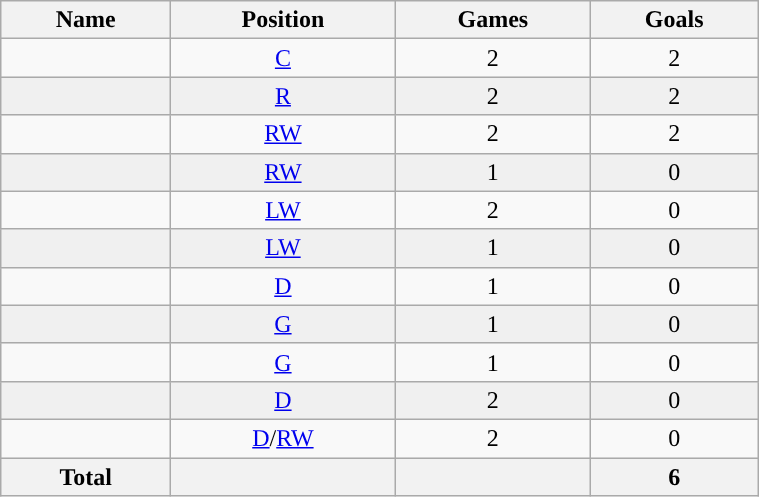<table class="wikitable sortable" width ="40%">
<tr align="center">
<th><strong>Name</strong></th>
<th><strong>Position</strong></th>
<th><strong>Games</strong></th>
<th><strong>Goals</strong></th>
</tr>
<tr align="center" bgcolor="">
<td></td>
<td><a href='#'>C</a></td>
<td>2</td>
<td>2</td>
</tr>
<tr align="center" bgcolor="f0f0f0">
<td></td>
<td><a href='#'>R</a></td>
<td>2</td>
<td>2</td>
</tr>
<tr align="center" bgcolor="">
<td></td>
<td><a href='#'>RW</a></td>
<td>2</td>
<td>2</td>
</tr>
<tr align="center" bgcolor="f0f0f0">
<td></td>
<td><a href='#'>RW</a></td>
<td>1</td>
<td>0</td>
</tr>
<tr align="center" bgcolor="">
<td></td>
<td><a href='#'>LW</a></td>
<td>2</td>
<td>0</td>
</tr>
<tr align="center" bgcolor="f0f0f0">
<td></td>
<td><a href='#'>LW</a></td>
<td>1</td>
<td>0</td>
</tr>
<tr align="center" bgcolor="">
<td></td>
<td><a href='#'>D</a></td>
<td>1</td>
<td>0</td>
</tr>
<tr align="center" bgcolor="f0f0f0">
<td></td>
<td><a href='#'>G</a></td>
<td>1</td>
<td>0</td>
</tr>
<tr align="center" bgcolor="">
<td></td>
<td><a href='#'>G</a></td>
<td>1</td>
<td>0</td>
</tr>
<tr align="center" bgcolor="f0f0f0">
<td></td>
<td><a href='#'>D</a></td>
<td>2</td>
<td>0</td>
</tr>
<tr align="center" bgcolor="">
<td></td>
<td><a href='#'>D</a>/<a href='#'>RW</a></td>
<td>2</td>
<td>0</td>
</tr>
<tr>
<th>Total</th>
<th></th>
<th></th>
<th>6</th>
</tr>
</table>
